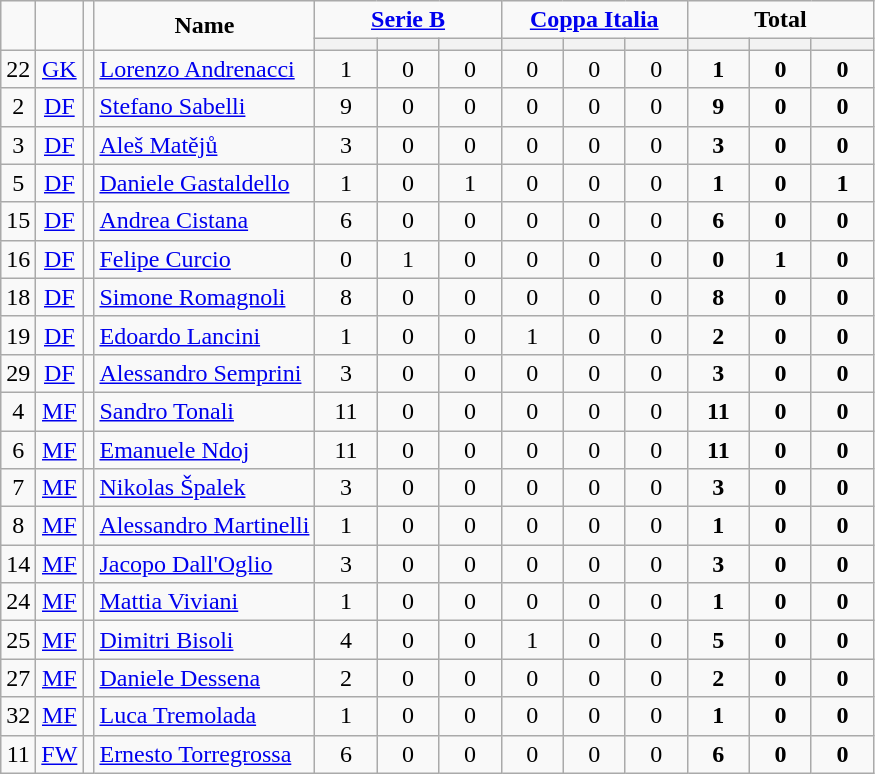<table class="wikitable" style="text-align:center;">
<tr>
<td rowspan="2" !width=15><strong></strong></td>
<td rowspan="2" !width=15><strong></strong></td>
<td rowspan="2" !width=15><strong></strong></td>
<td rowspan="2" !width=120><strong>Name</strong></td>
<td colspan="3"><strong><a href='#'>Serie B</a></strong></td>
<td colspan="3"><strong><a href='#'>Coppa Italia</a></strong></td>
<td colspan="3"><strong>Total</strong></td>
</tr>
<tr>
<th width=34; background:#fe9;"></th>
<th width=34; background:#fe9;"></th>
<th width=34; background:#ff8888;"></th>
<th width=34; background:#fe9;"></th>
<th width=34; background:#fe9;"></th>
<th width=34; background:#ff8888;"></th>
<th width=34; background:#fe9;"></th>
<th width=34; background:#fe9;"></th>
<th width=34; background:#ff8888;"></th>
</tr>
<tr>
<td>22</td>
<td><a href='#'>GK</a></td>
<td></td>
<td align=left><a href='#'>Lorenzo Andrenacci</a></td>
<td>1</td>
<td>0</td>
<td>0</td>
<td>0</td>
<td>0</td>
<td>0</td>
<td><strong>1</strong></td>
<td><strong>0</strong></td>
<td><strong>0</strong></td>
</tr>
<tr>
<td>2</td>
<td><a href='#'>DF</a></td>
<td></td>
<td align=left><a href='#'>Stefano Sabelli</a></td>
<td>9</td>
<td>0</td>
<td>0</td>
<td>0</td>
<td>0</td>
<td>0</td>
<td><strong>9</strong></td>
<td><strong>0</strong></td>
<td><strong>0</strong></td>
</tr>
<tr>
<td>3</td>
<td><a href='#'>DF</a></td>
<td></td>
<td align=left><a href='#'>Aleš Matějů</a></td>
<td>3</td>
<td>0</td>
<td>0</td>
<td>0</td>
<td>0</td>
<td>0</td>
<td><strong>3</strong></td>
<td><strong>0</strong></td>
<td><strong>0</strong></td>
</tr>
<tr>
<td>5</td>
<td><a href='#'>DF</a></td>
<td></td>
<td align=left><a href='#'>Daniele Gastaldello</a></td>
<td>1</td>
<td>0</td>
<td>1</td>
<td>0</td>
<td>0</td>
<td>0</td>
<td><strong>1</strong></td>
<td><strong>0</strong></td>
<td><strong>1</strong></td>
</tr>
<tr>
<td>15</td>
<td><a href='#'>DF</a></td>
<td></td>
<td align=left><a href='#'>Andrea Cistana</a></td>
<td>6</td>
<td>0</td>
<td>0</td>
<td>0</td>
<td>0</td>
<td>0</td>
<td><strong>6</strong></td>
<td><strong>0</strong></td>
<td><strong>0</strong></td>
</tr>
<tr>
<td>16</td>
<td><a href='#'>DF</a></td>
<td></td>
<td align=left><a href='#'>Felipe Curcio</a></td>
<td>0</td>
<td>1</td>
<td>0</td>
<td>0</td>
<td>0</td>
<td>0</td>
<td><strong>0</strong></td>
<td><strong>1</strong></td>
<td><strong>0</strong></td>
</tr>
<tr>
<td>18</td>
<td><a href='#'>DF</a></td>
<td></td>
<td align=left><a href='#'>Simone Romagnoli</a></td>
<td>8</td>
<td>0</td>
<td>0</td>
<td>0</td>
<td>0</td>
<td>0</td>
<td><strong>8</strong></td>
<td><strong>0</strong></td>
<td><strong>0</strong></td>
</tr>
<tr>
<td>19</td>
<td><a href='#'>DF</a></td>
<td></td>
<td align=left><a href='#'>Edoardo Lancini</a></td>
<td>1</td>
<td>0</td>
<td>0</td>
<td>1</td>
<td>0</td>
<td>0</td>
<td><strong>2</strong></td>
<td><strong>0</strong></td>
<td><strong>0</strong></td>
</tr>
<tr>
<td>29</td>
<td><a href='#'>DF</a></td>
<td></td>
<td align=left><a href='#'>Alessandro Semprini</a></td>
<td>3</td>
<td>0</td>
<td>0</td>
<td>0</td>
<td>0</td>
<td>0</td>
<td><strong>3</strong></td>
<td><strong>0</strong></td>
<td><strong>0</strong></td>
</tr>
<tr>
<td>4</td>
<td><a href='#'>MF</a></td>
<td></td>
<td align=left><a href='#'>Sandro Tonali</a></td>
<td>11</td>
<td>0</td>
<td>0</td>
<td>0</td>
<td>0</td>
<td>0</td>
<td><strong>11</strong></td>
<td><strong>0</strong></td>
<td><strong>0</strong></td>
</tr>
<tr>
<td>6</td>
<td><a href='#'>MF</a></td>
<td></td>
<td align=left><a href='#'>Emanuele Ndoj</a></td>
<td>11</td>
<td>0</td>
<td>0</td>
<td>0</td>
<td>0</td>
<td>0</td>
<td><strong>11</strong></td>
<td><strong>0</strong></td>
<td><strong>0</strong></td>
</tr>
<tr>
<td>7</td>
<td><a href='#'>MF</a></td>
<td></td>
<td align=left><a href='#'>Nikolas Špalek</a></td>
<td>3</td>
<td>0</td>
<td>0</td>
<td>0</td>
<td>0</td>
<td>0</td>
<td><strong>3</strong></td>
<td><strong>0</strong></td>
<td><strong>0</strong></td>
</tr>
<tr>
<td>8</td>
<td><a href='#'>MF</a></td>
<td></td>
<td align=left><a href='#'>Alessandro Martinelli</a></td>
<td>1</td>
<td>0</td>
<td>0</td>
<td>0</td>
<td>0</td>
<td>0</td>
<td><strong>1</strong></td>
<td><strong>0</strong></td>
<td><strong>0</strong></td>
</tr>
<tr>
<td>14</td>
<td><a href='#'>MF</a></td>
<td></td>
<td align=left><a href='#'>Jacopo Dall'Oglio</a></td>
<td>3</td>
<td>0</td>
<td>0</td>
<td>0</td>
<td>0</td>
<td>0</td>
<td><strong>3</strong></td>
<td><strong>0</strong></td>
<td><strong>0</strong></td>
</tr>
<tr>
<td>24</td>
<td><a href='#'>MF</a></td>
<td></td>
<td align=left><a href='#'>Mattia Viviani</a></td>
<td>1</td>
<td>0</td>
<td>0</td>
<td>0</td>
<td>0</td>
<td>0</td>
<td><strong>1</strong></td>
<td><strong>0</strong></td>
<td><strong>0</strong></td>
</tr>
<tr>
<td>25</td>
<td><a href='#'>MF</a></td>
<td></td>
<td align=left><a href='#'>Dimitri Bisoli</a></td>
<td>4</td>
<td>0</td>
<td>0</td>
<td>1</td>
<td>0</td>
<td>0</td>
<td><strong>5</strong></td>
<td><strong>0</strong></td>
<td><strong>0</strong></td>
</tr>
<tr>
<td>27</td>
<td><a href='#'>MF</a></td>
<td></td>
<td align=left><a href='#'>Daniele Dessena</a></td>
<td>2</td>
<td>0</td>
<td>0</td>
<td>0</td>
<td>0</td>
<td>0</td>
<td><strong>2</strong></td>
<td><strong>0</strong></td>
<td><strong>0</strong></td>
</tr>
<tr>
<td>32</td>
<td><a href='#'>MF</a></td>
<td></td>
<td align=left><a href='#'>Luca Tremolada</a></td>
<td>1</td>
<td>0</td>
<td>0</td>
<td>0</td>
<td>0</td>
<td>0</td>
<td><strong>1</strong></td>
<td><strong>0</strong></td>
<td><strong>0</strong></td>
</tr>
<tr>
<td>11</td>
<td><a href='#'>FW</a></td>
<td></td>
<td align=left><a href='#'>Ernesto Torregrossa</a></td>
<td>6</td>
<td>0</td>
<td>0</td>
<td>0</td>
<td>0</td>
<td>0</td>
<td><strong>6</strong></td>
<td><strong>0</strong></td>
<td><strong>0</strong></td>
</tr>
</table>
